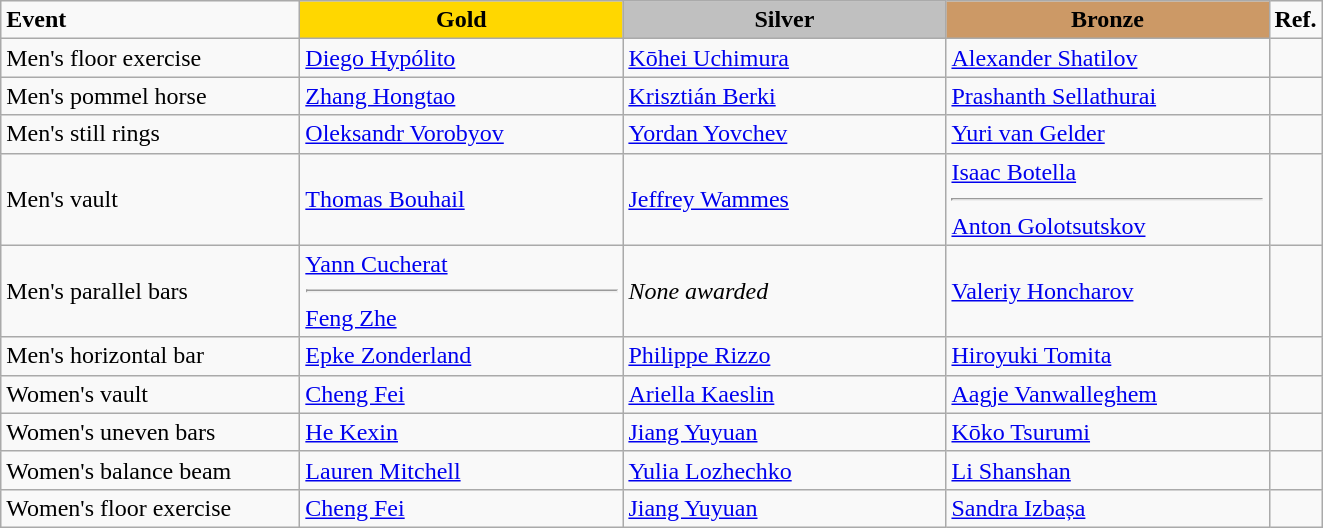<table class="wikitable">
<tr>
<td style="width:12em;"><strong>Event</strong></td>
<td style="text-align:center; background:gold; width:13em;"><strong>Gold</strong></td>
<td style="text-align:center; background:silver; width:13em;"><strong>Silver</strong></td>
<td style="text-align:center; background:#c96; width:13em;"><strong>Bronze</strong></td>
<td style="width:1em;"><strong>Ref.</strong></td>
</tr>
<tr>
<td>Men's floor exercise</td>
<td> <a href='#'>Diego Hypólito</a></td>
<td> <a href='#'>Kōhei Uchimura</a></td>
<td> <a href='#'>Alexander Shatilov</a></td>
<td></td>
</tr>
<tr>
<td>Men's pommel horse</td>
<td> <a href='#'>Zhang Hongtao</a></td>
<td> <a href='#'>Krisztián Berki</a></td>
<td> <a href='#'>Prashanth Sellathurai</a></td>
<td></td>
</tr>
<tr>
<td>Men's still rings</td>
<td> <a href='#'>Oleksandr Vorobyov</a></td>
<td> <a href='#'>Yordan Yovchev</a></td>
<td> <a href='#'>Yuri van Gelder</a></td>
<td></td>
</tr>
<tr>
<td>Men's vault</td>
<td> <a href='#'>Thomas Bouhail</a></td>
<td> <a href='#'>Jeffrey Wammes</a></td>
<td> <a href='#'>Isaac Botella</a> <hr>  <a href='#'>Anton Golotsutskov</a></td>
<td></td>
</tr>
<tr>
<td>Men's parallel bars</td>
<td> <a href='#'>Yann Cucherat</a> <hr>  <a href='#'>Feng Zhe</a></td>
<td><em>None awarded</em></td>
<td> <a href='#'>Valeriy Honcharov</a></td>
<td></td>
</tr>
<tr>
<td>Men's horizontal bar</td>
<td> <a href='#'>Epke Zonderland</a></td>
<td> <a href='#'>Philippe Rizzo</a></td>
<td> <a href='#'>Hiroyuki Tomita</a></td>
<td></td>
</tr>
<tr>
<td>Women's vault</td>
<td> <a href='#'>Cheng Fei</a></td>
<td> <a href='#'>Ariella Kaeslin</a></td>
<td> <a href='#'>Aagje Vanwalleghem</a></td>
<td></td>
</tr>
<tr>
<td>Women's uneven bars</td>
<td> <a href='#'>He Kexin</a></td>
<td> <a href='#'>Jiang Yuyuan</a></td>
<td> <a href='#'>Kōko Tsurumi</a></td>
<td></td>
</tr>
<tr>
<td> Women's balance beam </td>
<td> <a href='#'>Lauren Mitchell</a></td>
<td> <a href='#'>Yulia Lozhechko</a></td>
<td> <a href='#'>Li Shanshan</a></td>
<td></td>
</tr>
<tr>
<td>Women's floor exercise</td>
<td> <a href='#'>Cheng Fei</a></td>
<td> <a href='#'>Jiang Yuyuan</a></td>
<td> <a href='#'>Sandra Izbașa</a></td>
<td></td>
</tr>
</table>
